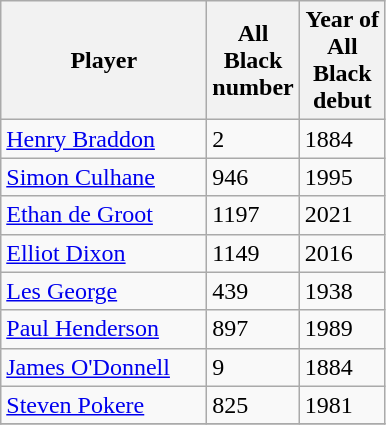<table class="wikitable sortable">
<tr>
<th width="130px">Player<br></th>
<th width="20px">All Black number<br></th>
<th width="50px">Year of All Black debut<br></th>
</tr>
<tr>
<td><a href='#'>Henry Braddon</a></td>
<td>2</td>
<td>1884</td>
</tr>
<tr>
<td><a href='#'>Simon Culhane</a></td>
<td>946</td>
<td>1995</td>
</tr>
<tr>
<td><a href='#'>Ethan de Groot</a></td>
<td>1197</td>
<td>2021</td>
</tr>
<tr>
<td><a href='#'>Elliot Dixon</a></td>
<td>1149</td>
<td>2016</td>
</tr>
<tr>
<td><a href='#'>Les George</a></td>
<td>439</td>
<td>1938</td>
</tr>
<tr>
<td><a href='#'>Paul Henderson</a></td>
<td>897</td>
<td>1989</td>
</tr>
<tr>
<td><a href='#'>James O'Donnell</a></td>
<td>9</td>
<td>1884</td>
</tr>
<tr>
<td><a href='#'>Steven Pokere</a></td>
<td>825</td>
<td>1981</td>
</tr>
<tr>
</tr>
</table>
